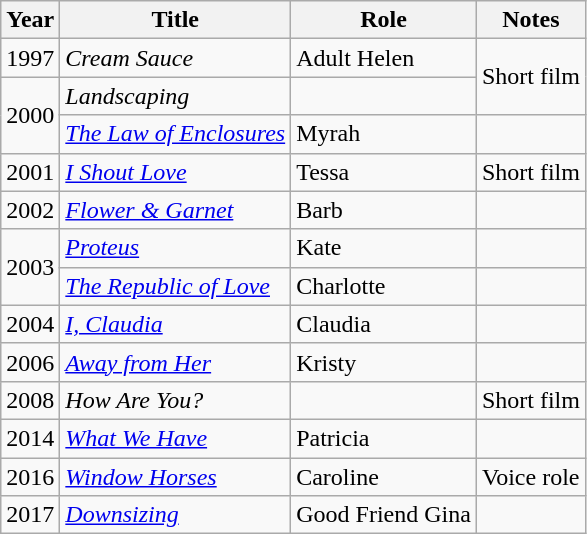<table class="wikitable sortable">
<tr>
<th>Year</th>
<th>Title</th>
<th>Role</th>
<th class="unsortable">Notes</th>
</tr>
<tr>
<td>1997</td>
<td><em>Cream Sauce</em></td>
<td>Adult Helen</td>
<td rowspan=2>Short film</td>
</tr>
<tr>
<td rowspan=2>2000</td>
<td><em>Landscaping</em></td>
<td></td>
</tr>
<tr>
<td data-sort-value="Law of Enclosures, The"><em><a href='#'>The Law of Enclosures</a></em></td>
<td>Myrah</td>
<td></td>
</tr>
<tr>
<td>2001</td>
<td><em><a href='#'>I Shout Love</a></em></td>
<td>Tessa</td>
<td>Short film</td>
</tr>
<tr>
<td>2002</td>
<td><em><a href='#'>Flower & Garnet</a></em></td>
<td>Barb</td>
<td></td>
</tr>
<tr>
<td rowspan=2>2003</td>
<td><em><a href='#'>Proteus</a></em></td>
<td>Kate</td>
<td></td>
</tr>
<tr>
<td data-sort-value="Republic of Love, The"><em><a href='#'>The Republic of Love</a></em></td>
<td>Charlotte</td>
<td></td>
</tr>
<tr>
<td>2004</td>
<td><em><a href='#'>I, Claudia</a></em></td>
<td>Claudia</td>
<td></td>
</tr>
<tr>
<td>2006</td>
<td><em><a href='#'>Away from Her</a></em></td>
<td>Kristy</td>
<td></td>
</tr>
<tr>
<td>2008</td>
<td><em>How Are You?</em></td>
<td></td>
<td>Short film</td>
</tr>
<tr>
<td>2014</td>
<td><em><a href='#'>What We Have</a></em></td>
<td>Patricia</td>
<td></td>
</tr>
<tr>
<td>2016</td>
<td><em><a href='#'>Window Horses</a></em></td>
<td>Caroline</td>
<td>Voice role</td>
</tr>
<tr>
<td>2017</td>
<td><em><a href='#'>Downsizing</a></em></td>
<td>Good Friend Gina</td>
<td></td>
</tr>
</table>
